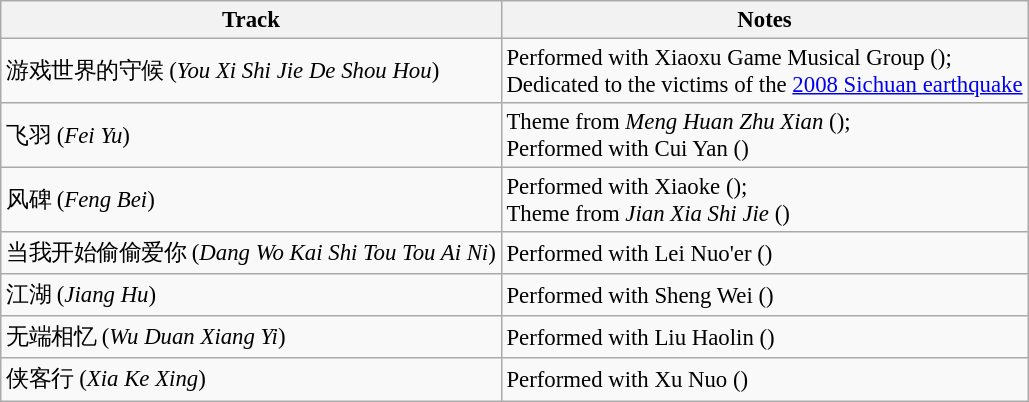<table class="wikitable" style="font-size: 95%;">
<tr>
<th>Track</th>
<th>Notes</th>
</tr>
<tr>
<td>游戏世界的守候 (<em>You Xi Shi Jie De Shou Hou</em>)</td>
<td>Performed with Xiaoxu Game Musical Group ();<br>Dedicated to the victims of the <a href='#'>2008 Sichuan earthquake</a></td>
</tr>
<tr>
<td>飞羽 (<em>Fei Yu</em>)</td>
<td>Theme from <em>Meng Huan Zhu Xian</em> ();<br>Performed with Cui Yan ()</td>
</tr>
<tr>
<td>风碑 (<em>Feng Bei</em>)</td>
<td>Performed with Xiaoke ();<br>Theme from <em>Jian Xia Shi Jie</em> ()</td>
</tr>
<tr>
<td>当我开始偷偷爱你 (<em>Dang Wo Kai Shi Tou Tou Ai Ni</em>)</td>
<td>Performed with Lei Nuo'er ()</td>
</tr>
<tr>
<td>江湖 (<em>Jiang Hu</em>)</td>
<td>Performed with Sheng Wei ()</td>
</tr>
<tr>
<td>无端相忆 (<em>Wu Duan Xiang Yi</em>)</td>
<td>Performed with Liu Haolin ()</td>
</tr>
<tr>
<td>侠客行 (<em>Xia Ke Xing</em>)</td>
<td>Performed with Xu Nuo ()</td>
</tr>
</table>
